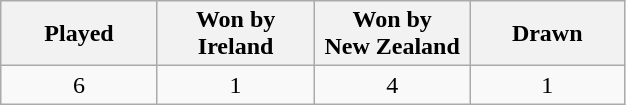<table class="wikitable">
<tr>
<th width="97">Played</th>
<th width="97">Won by<br>Ireland</th>
<th width="97">Won by<br>New Zealand</th>
<th width="95">Drawn</th>
</tr>
<tr>
<td align=center>6</td>
<td align=center>1</td>
<td align=center>4</td>
<td align=center>1</td>
</tr>
</table>
